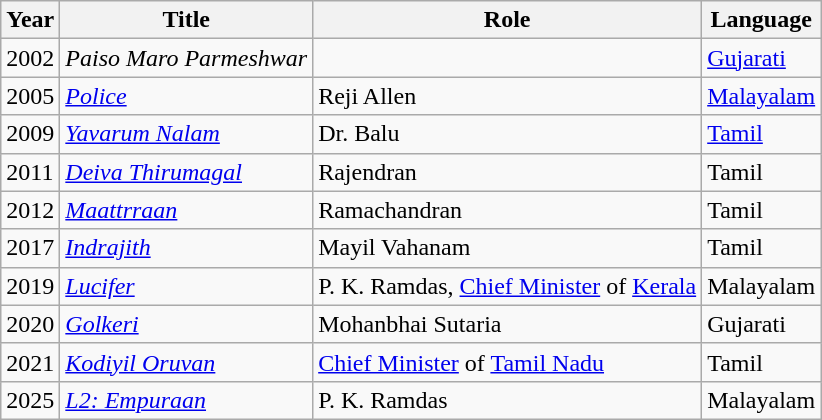<table class="wikitable plainrowheaders sortable" style="margin-right: 0;">
<tr>
<th>Year</th>
<th>Title</th>
<th>Role</th>
<th>Language</th>
</tr>
<tr>
<td>2002</td>
<td><em>Paiso Maro Parmeshwar</em></td>
<td></td>
<td><a href='#'>Gujarati</a></td>
</tr>
<tr>
<td>2005</td>
<td><a href='#'><em>Police</em></a></td>
<td>Reji Allen</td>
<td><a href='#'>Malayalam</a></td>
</tr>
<tr>
<td>2009</td>
<td><em><a href='#'>Yavarum Nalam</a></em></td>
<td>Dr. Balu</td>
<td><a href='#'>Tamil</a></td>
</tr>
<tr>
<td>2011</td>
<td><em><a href='#'>Deiva Thirumagal</a></em></td>
<td>Rajendran</td>
<td>Tamil</td>
</tr>
<tr>
<td>2012</td>
<td><em><a href='#'>Maattrraan</a></em></td>
<td>Ramachandran</td>
<td>Tamil</td>
</tr>
<tr>
<td>2017</td>
<td><em><a href='#'>Indrajith</a></em></td>
<td>Mayil Vahanam</td>
<td>Tamil</td>
</tr>
<tr>
<td>2019</td>
<td><a href='#'><em>Lucifer</em></a></td>
<td>P. K. Ramdas, <a href='#'>Chief Minister</a> of <a href='#'>Kerala</a></td>
<td>Malayalam</td>
</tr>
<tr>
<td>2020</td>
<td><em><a href='#'>Golkeri</a></em></td>
<td>Mohanbhai Sutaria</td>
<td>Gujarati</td>
</tr>
<tr>
<td>2021</td>
<td><em><a href='#'>Kodiyil Oruvan</a></em></td>
<td><a href='#'>Chief Minister</a> of <a href='#'>Tamil Nadu</a></td>
<td>Tamil</td>
</tr>
<tr>
<td>2025</td>
<td><em><a href='#'>L2: Empuraan</a></em></td>
<td>P. K. Ramdas</td>
<td>Malayalam</td>
</tr>
</table>
